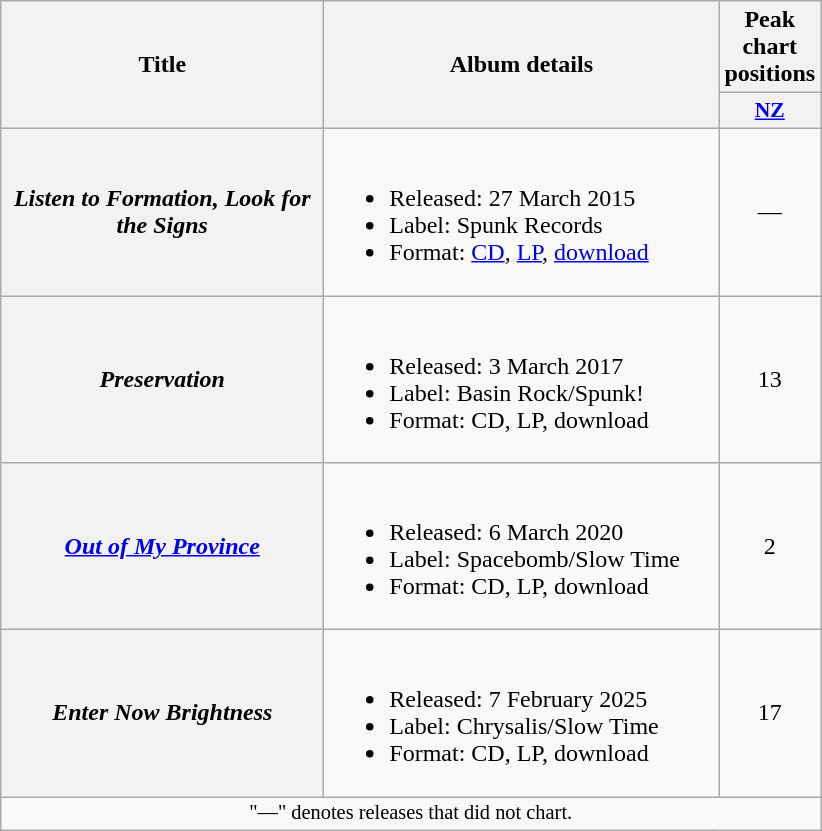<table class="wikitable plainrowheaders">
<tr>
<th scope="col" rowspan="2" style="width:13em;">Title</th>
<th scope="col" rowspan="2" style="width:16em;">Album details</th>
<th scope="col" colspan="1">Peak chart positions</th>
</tr>
<tr>
<th scope="col" style="width:3em;font-size:90%;"><a href='#'>NZ</a><br></th>
</tr>
<tr>
<th scope="row"><em>Listen to Formation, Look for the Signs</em></th>
<td><br><ul><li>Released: 27 March 2015</li><li>Label: Spunk Records</li><li>Format: <a href='#'>CD</a>, <a href='#'>LP</a>, <a href='#'>download</a></li></ul></td>
<td align="center">—</td>
</tr>
<tr>
<th scope="row"><em>Preservation</em></th>
<td><br><ul><li>Released: 3 March 2017</li><li>Label: Basin Rock/Spunk!</li><li>Format: CD, LP, download</li></ul></td>
<td align="center">13</td>
</tr>
<tr>
<th scope="row"><em><a href='#'>Out of My Province</a></em></th>
<td><br><ul><li>Released: 6 March 2020</li><li>Label: Spacebomb/Slow Time</li><li>Format: CD, LP, download</li></ul></td>
<td align="center">2</td>
</tr>
<tr>
<th scope="row"><em>Enter Now Brightness</em></th>
<td><br><ul><li>Released: 7 February 2025</li><li>Label: Chrysalis/Slow Time</li><li>Format: CD, LP, download</li></ul></td>
<td align="center">17<br></td>
</tr>
<tr>
<td align="center" colspan="13" style="font-size: 85%">"—" denotes releases that did not chart.</td>
</tr>
</table>
